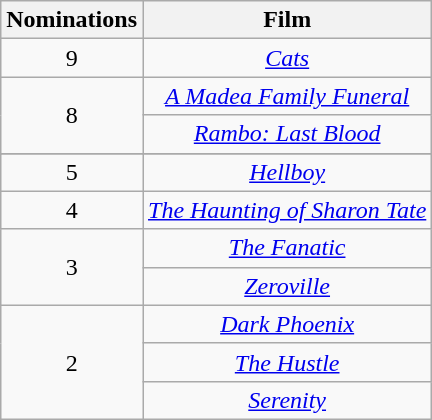<table class="wikitable sortable" rowspan=2 style="text-align: center;">
<tr>
<th scope="col">Nominations</th>
<th scope="col" align="center">Film</th>
</tr>
<tr>
<td>9</td>
<td><em><a href='#'>Cats</a></em></td>
</tr>
<tr>
<td rowspan="2">8</td>
<td><em><a href='#'>A Madea Family Funeral</a></em></td>
</tr>
<tr>
<td><em><a href='#'>Rambo: Last Blood</a></em></td>
</tr>
<tr>
</tr>
<tr>
<td>5</td>
<td><em><a href='#'>Hellboy</a></em></td>
</tr>
<tr>
<td>4</td>
<td><em><a href='#'>The Haunting of Sharon Tate</a></em></td>
</tr>
<tr>
<td rowspan="2">3</td>
<td><em><a href='#'>The Fanatic</a></em></td>
</tr>
<tr>
<td><em><a href='#'>Zeroville</a></em></td>
</tr>
<tr>
<td rowspan="3">2</td>
<td><em><a href='#'>Dark Phoenix</a></em></td>
</tr>
<tr>
<td><em><a href='#'>The Hustle</a></em></td>
</tr>
<tr>
<td><em><a href='#'>Serenity</a></em></td>
</tr>
</table>
